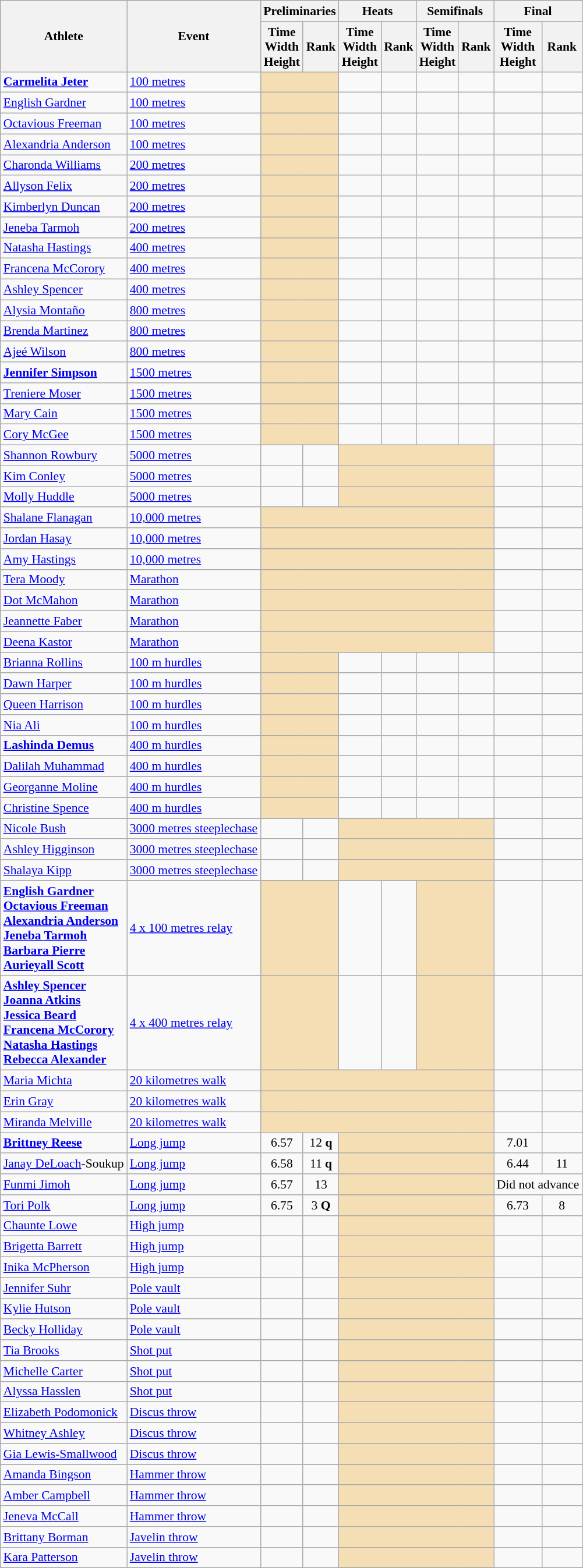<table class=wikitable style="font-size:90%;">
<tr>
<th rowspan="2">Athlete</th>
<th rowspan="2">Event</th>
<th colspan="2" style="border-right:single;">Preliminaries</th>
<th colspan="2" style="border-right:single;">Heats</th>
<th colspan="2" style="border-right:single;">Semifinals</th>
<th colspan="2" style="border-right:single;">Final</th>
</tr>
<tr>
<th>Time<br>Width<br>Height</th>
<th>Rank</th>
<th>Time<br>Width<br>Height</th>
<th>Rank</th>
<th>Time<br>Width<br>Height</th>
<th>Rank</th>
<th>Time<br>Width<br>Height</th>
<th>Rank</th>
</tr>
<tr style="border-top: single;">
<td><strong><a href='#'>Carmelita Jeter</a></strong></td>
<td><a href='#'>100 metres</a></td>
<td colspan= 2 bgcolor="wheat"></td>
<td align=center></td>
<td align=center></td>
<td align=center></td>
<td align=center></td>
<td align=center></td>
<td align=center></td>
</tr>
<tr>
<td><a href='#'>English Gardner</a></td>
<td><a href='#'>100 metres</a></td>
<td colspan= 2 bgcolor="wheat"></td>
<td align=center></td>
<td align=center></td>
<td align=center></td>
<td align=center></td>
<td align=center></td>
<td align=center></td>
</tr>
<tr>
<td><a href='#'>Octavious Freeman</a></td>
<td><a href='#'>100 metres</a></td>
<td colspan= 2 bgcolor="wheat"></td>
<td align=center></td>
<td align=center></td>
<td align=center></td>
<td align=center></td>
<td align=center></td>
<td align=center></td>
</tr>
<tr>
<td><a href='#'>Alexandria Anderson</a></td>
<td><a href='#'>100 metres</a></td>
<td colspan= 2 bgcolor="wheat"></td>
<td align=center></td>
<td align=center></td>
<td align=center></td>
<td align=center></td>
<td align=center></td>
<td align=center></td>
</tr>
<tr style="border-top: single;">
<td><a href='#'>Charonda Williams</a></td>
<td><a href='#'>200 metres</a></td>
<td colspan= 2 bgcolor="wheat"></td>
<td align=center></td>
<td align=center></td>
<td align=center></td>
<td align=center></td>
<td align=center></td>
<td align=center></td>
</tr>
<tr>
<td><a href='#'>Allyson Felix</a></td>
<td><a href='#'>200 metres</a></td>
<td colspan= 2 bgcolor="wheat"></td>
<td align=center></td>
<td align=center></td>
<td align=center></td>
<td align=center></td>
<td align=center></td>
<td align=center></td>
</tr>
<tr>
<td><a href='#'>Kimberlyn Duncan</a></td>
<td><a href='#'>200 metres</a></td>
<td colspan= 2 bgcolor="wheat"></td>
<td align=center></td>
<td align=center></td>
<td align=center></td>
<td align=center></td>
<td align=center></td>
<td align=center></td>
</tr>
<tr>
<td><a href='#'>Jeneba Tarmoh</a></td>
<td><a href='#'>200 metres</a></td>
<td colspan= 2 bgcolor="wheat"></td>
<td align=center></td>
<td align=center></td>
<td align=center></td>
<td align=center></td>
<td align=center></td>
<td align=center></td>
</tr>
<tr style="border-top: single;">
<td><a href='#'>Natasha Hastings</a></td>
<td><a href='#'>400 metres</a></td>
<td colspan= 2 bgcolor="wheat"></td>
<td align=center></td>
<td align=center></td>
<td align=center></td>
<td align=center></td>
<td align=center></td>
<td align=center></td>
</tr>
<tr>
<td><a href='#'>Francena McCorory</a></td>
<td><a href='#'>400 metres</a></td>
<td colspan= 2 bgcolor="wheat"></td>
<td align=center></td>
<td align=center></td>
<td align=center></td>
<td align=center></td>
<td align=center></td>
<td align=center></td>
</tr>
<tr>
<td><a href='#'>Ashley Spencer</a></td>
<td><a href='#'>400 metres</a></td>
<td colspan= 2 bgcolor="wheat"></td>
<td align=center></td>
<td align=center></td>
<td align=center></td>
<td align=center></td>
<td align=center></td>
<td align=center></td>
</tr>
<tr style="border-top: single;">
<td><a href='#'>Alysia Montaño</a></td>
<td><a href='#'>800 metres</a></td>
<td colspan= 2 bgcolor="wheat"></td>
<td align=center></td>
<td align=center></td>
<td align=center></td>
<td align=center></td>
<td align=center></td>
<td align=center></td>
</tr>
<tr>
<td><a href='#'>Brenda Martinez</a></td>
<td><a href='#'>800 metres</a></td>
<td colspan= 2 bgcolor="wheat"></td>
<td align=center></td>
<td align=center></td>
<td align=center></td>
<td align=center></td>
<td align=center></td>
<td align=center></td>
</tr>
<tr>
<td><a href='#'>Ajeé Wilson</a></td>
<td><a href='#'>800 metres</a></td>
<td colspan= 2 bgcolor="wheat"></td>
<td align=center></td>
<td align=center></td>
<td align=center></td>
<td align=center></td>
<td align=center></td>
<td align=center></td>
</tr>
<tr style="border-top: single;">
<td><strong><a href='#'>Jennifer Simpson</a></strong></td>
<td><a href='#'>1500 metres</a></td>
<td colspan= 2 bgcolor="wheat"></td>
<td align=center></td>
<td align=center></td>
<td align=center></td>
<td align=center></td>
<td align=center></td>
<td align=center></td>
</tr>
<tr>
<td><a href='#'>Treniere Moser</a></td>
<td><a href='#'>1500 metres</a></td>
<td colspan= 2 bgcolor="wheat"></td>
<td align=center></td>
<td align=center></td>
<td align=center></td>
<td align=center></td>
<td align=center></td>
<td align=center></td>
</tr>
<tr>
<td><a href='#'>Mary Cain</a></td>
<td><a href='#'>1500 metres</a></td>
<td colspan= 2 bgcolor="wheat"></td>
<td align=center></td>
<td align=center></td>
<td align=center></td>
<td align=center></td>
<td align=center></td>
<td align=center></td>
</tr>
<tr>
<td><a href='#'>Cory McGee</a></td>
<td><a href='#'>1500 metres</a></td>
<td colspan= 2 bgcolor="wheat"></td>
<td align=center></td>
<td align=center></td>
<td align=center></td>
<td align=center></td>
<td align=center></td>
<td align=center></td>
</tr>
<tr style="border-top: single;">
<td><a href='#'>Shannon Rowbury</a></td>
<td><a href='#'>5000 metres</a></td>
<td align=center></td>
<td align=center></td>
<td colspan= 4 bgcolor="wheat"></td>
<td align=center></td>
<td align=center></td>
</tr>
<tr>
<td><a href='#'>Kim Conley</a></td>
<td><a href='#'>5000 metres</a></td>
<td align=center></td>
<td align=center></td>
<td colspan= 4 bgcolor="wheat"></td>
<td align=center></td>
<td align=center></td>
</tr>
<tr>
<td><a href='#'>Molly Huddle</a></td>
<td><a href='#'>5000 metres</a></td>
<td align=center></td>
<td align=center></td>
<td colspan= 4 bgcolor="wheat"></td>
<td align=center></td>
<td align=center></td>
</tr>
<tr style="border-top: single;">
<td><a href='#'>Shalane Flanagan</a></td>
<td><a href='#'>10,000 metres</a></td>
<td colspan= 6 bgcolor="wheat"></td>
<td align=center></td>
<td align=center></td>
</tr>
<tr>
<td><a href='#'>Jordan Hasay</a></td>
<td><a href='#'>10,000 metres</a></td>
<td colspan= 6 bgcolor="wheat"></td>
<td align=center></td>
<td align=center></td>
</tr>
<tr>
<td><a href='#'>Amy Hastings</a></td>
<td><a href='#'>10,000 metres</a></td>
<td colspan= 6 bgcolor="wheat"></td>
<td align=center></td>
<td align=center></td>
</tr>
<tr style="border-top: single;">
<td><a href='#'>Tera Moody</a></td>
<td><a href='#'>Marathon</a></td>
<td colspan= 6 bgcolor="wheat"></td>
<td align=center></td>
<td align=center></td>
</tr>
<tr>
<td><a href='#'>Dot McMahon</a></td>
<td><a href='#'>Marathon</a></td>
<td colspan= 6 bgcolor="wheat"></td>
<td align=center></td>
<td align=center></td>
</tr>
<tr>
<td><a href='#'>Jeannette Faber</a></td>
<td><a href='#'>Marathon</a></td>
<td colspan= 6 bgcolor="wheat"></td>
<td align=center></td>
<td align=center></td>
</tr>
<tr>
<td><a href='#'>Deena Kastor</a></td>
<td><a href='#'>Marathon</a></td>
<td colspan= 6 bgcolor="wheat"></td>
<td align=center></td>
<td align=center></td>
</tr>
<tr style="border-top: single;">
<td><a href='#'>Brianna Rollins</a></td>
<td><a href='#'>100 m hurdles</a></td>
<td colspan= 2 bgcolor="wheat"></td>
<td align=center></td>
<td align=center></td>
<td align=center></td>
<td align=center></td>
<td align=center></td>
<td align=center></td>
</tr>
<tr>
<td><a href='#'>Dawn Harper</a></td>
<td><a href='#'>100 m hurdles</a></td>
<td colspan= 2 bgcolor="wheat"></td>
<td align=center></td>
<td align=center></td>
<td align=center></td>
<td align=center></td>
<td align=center></td>
<td align=center></td>
</tr>
<tr>
<td><a href='#'>Queen Harrison</a></td>
<td><a href='#'>100 m hurdles</a></td>
<td colspan= 2 bgcolor="wheat"></td>
<td align=center></td>
<td align=center></td>
<td align=center></td>
<td align=center></td>
<td align=center></td>
<td align=center></td>
</tr>
<tr>
<td><a href='#'>Nia Ali</a></td>
<td><a href='#'>100 m hurdles</a></td>
<td colspan= 2 bgcolor="wheat"></td>
<td align=center></td>
<td align=center></td>
<td align=center></td>
<td align=center></td>
<td align=center></td>
<td align=center></td>
</tr>
<tr style="border-top: single;">
<td><strong><a href='#'>Lashinda Demus</a></strong></td>
<td><a href='#'>400 m hurdles</a></td>
<td colspan= 2 bgcolor="wheat"></td>
<td align=center></td>
<td align=center></td>
<td align=center></td>
<td align=center></td>
<td align=center></td>
<td align=center></td>
</tr>
<tr>
<td><a href='#'>Dalilah Muhammad</a></td>
<td><a href='#'>400 m hurdles</a></td>
<td colspan= 2 bgcolor="wheat"></td>
<td align=center></td>
<td align=center></td>
<td align=center></td>
<td align=center></td>
<td align=center></td>
<td align=center></td>
</tr>
<tr>
<td><a href='#'>Georganne Moline</a></td>
<td><a href='#'>400 m hurdles</a></td>
<td colspan= 2 bgcolor="wheat"></td>
<td align=center></td>
<td align=center></td>
<td align=center></td>
<td align=center></td>
<td align=center></td>
<td align=center></td>
</tr>
<tr>
<td><a href='#'>Christine Spence</a></td>
<td><a href='#'>400 m hurdles</a></td>
<td colspan= 2 bgcolor="wheat"></td>
<td align=center></td>
<td align=center></td>
<td align=center></td>
<td align=center></td>
<td align=center></td>
<td align=center></td>
</tr>
<tr style="border-top: single;">
<td><a href='#'>Nicole Bush</a></td>
<td><a href='#'>3000 metres steeplechase</a></td>
<td align=center></td>
<td align=center></td>
<td colspan= 4 bgcolor="wheat"></td>
<td align=center></td>
<td align=center></td>
</tr>
<tr>
<td><a href='#'>Ashley Higginson</a></td>
<td><a href='#'>3000 metres steeplechase</a></td>
<td align=center></td>
<td align=center></td>
<td colspan= 4 bgcolor="wheat"></td>
<td align=center></td>
<td align=center></td>
</tr>
<tr>
<td><a href='#'>Shalaya Kipp</a></td>
<td><a href='#'>3000 metres steeplechase</a></td>
<td align=center></td>
<td align=center></td>
<td colspan= 4 bgcolor="wheat"></td>
<td align=center></td>
<td align=center></td>
</tr>
<tr style="border-top: single;">
<td><strong><a href='#'>English Gardner</a><br><a href='#'>Octavious Freeman</a><br><a href='#'>Alexandria Anderson</a><br><a href='#'>Jeneba Tarmoh</a><br><a href='#'>Barbara Pierre</a><br><a href='#'>Aurieyall Scott</a></strong></td>
<td><a href='#'>4 x 100 metres relay</a></td>
<td colspan= 2 bgcolor="wheat"></td>
<td align=center></td>
<td align=center></td>
<td colspan= 2 bgcolor="wheat"></td>
<td align=center></td>
<td align=center></td>
</tr>
<tr style="border-top: single;">
<td><strong><a href='#'>Ashley Spencer</a><br><a href='#'>Joanna Atkins</a><br><a href='#'>Jessica Beard</a><br><a href='#'>Francena McCorory</a><br><a href='#'>Natasha Hastings</a><br><a href='#'>Rebecca Alexander</a></strong></td>
<td><a href='#'>4 x 400 metres relay</a></td>
<td colspan= 2 bgcolor="wheat"></td>
<td align=center></td>
<td align=center></td>
<td colspan= 2 bgcolor="wheat"></td>
<td align=center></td>
<td align=center></td>
</tr>
<tr style="border-top: single;">
<td><a href='#'>Maria Michta</a></td>
<td><a href='#'>20 kilometres walk</a></td>
<td colspan= 6 bgcolor="wheat"></td>
<td align=center></td>
<td align=center></td>
</tr>
<tr style="border-top: single;">
<td><a href='#'>Erin Gray</a></td>
<td><a href='#'>20 kilometres walk</a></td>
<td colspan= 6 bgcolor="wheat"></td>
<td align=center></td>
<td align=center></td>
</tr>
<tr style="border-top: single;">
<td><a href='#'>Miranda Melville</a></td>
<td><a href='#'>20 kilometres walk</a></td>
<td colspan= 6 bgcolor="wheat"></td>
<td align=center></td>
<td align=center></td>
</tr>
<tr style="border-top: single;">
<td><strong><a href='#'>Brittney Reese</a></strong></td>
<td><a href='#'>Long jump</a></td>
<td align=center>6.57</td>
<td align=center>12 <strong>q</strong></td>
<td colspan= 4 bgcolor="wheat"></td>
<td align=center>7.01</td>
<td align=center></td>
</tr>
<tr>
<td><a href='#'>Janay DeLoach</a>-Soukup</td>
<td><a href='#'>Long jump</a></td>
<td align=center>6.58</td>
<td align=center>11 <strong>q</strong></td>
<td colspan= 4 bgcolor="wheat"></td>
<td align=center>6.44</td>
<td align=center>11</td>
</tr>
<tr>
<td><a href='#'>Funmi Jimoh</a></td>
<td><a href='#'>Long jump</a></td>
<td align=center>6.57</td>
<td align=center>13</td>
<td colspan= 4 bgcolor="wheat"></td>
<td colspan=2>Did not advance</td>
</tr>
<tr>
<td><a href='#'>Tori Polk</a></td>
<td><a href='#'>Long jump</a></td>
<td align=center>6.75</td>
<td align=center>3 <strong>Q</strong></td>
<td colspan= 4 bgcolor="wheat"></td>
<td align=center>6.73</td>
<td align=center>8</td>
</tr>
<tr style="border-top: single;">
<td><a href='#'>Chaunte Lowe</a></td>
<td><a href='#'>High jump</a></td>
<td align=center></td>
<td align=center></td>
<td colspan= 4 bgcolor="wheat"></td>
<td align=center></td>
<td align=center></td>
</tr>
<tr style="border-top: single;">
<td><a href='#'>Brigetta Barrett</a></td>
<td><a href='#'>High jump</a></td>
<td align=center></td>
<td align=center></td>
<td colspan= 4 bgcolor="wheat"></td>
<td align=center></td>
<td align=center></td>
</tr>
<tr>
<td><a href='#'>Inika McPherson</a></td>
<td><a href='#'>High jump</a></td>
<td align=center></td>
<td align=center></td>
<td colspan= 4 bgcolor="wheat"></td>
<td align=center></td>
<td align=center></td>
</tr>
<tr style="border-top: single;">
<td><a href='#'>Jennifer Suhr</a></td>
<td><a href='#'>Pole vault</a></td>
<td align=center></td>
<td align=center></td>
<td colspan= 4 bgcolor="wheat"></td>
<td align=center></td>
<td align=center></td>
</tr>
<tr>
<td><a href='#'>Kylie Hutson</a></td>
<td><a href='#'>Pole vault</a></td>
<td align=center></td>
<td align=center></td>
<td colspan= 4 bgcolor="wheat"></td>
<td align=center></td>
<td align=center></td>
</tr>
<tr>
<td><a href='#'>Becky Holliday</a></td>
<td><a href='#'>Pole vault</a></td>
<td align=center></td>
<td align=center></td>
<td colspan= 4 bgcolor="wheat"></td>
<td align=center></td>
<td align=center></td>
</tr>
<tr style="border-top: single;">
<td><a href='#'>Tia Brooks</a></td>
<td><a href='#'>Shot put</a></td>
<td align=center></td>
<td align=center></td>
<td colspan= 4 bgcolor="wheat"></td>
<td align=center></td>
<td align=center></td>
</tr>
<tr>
<td><a href='#'>Michelle Carter</a></td>
<td><a href='#'>Shot put</a></td>
<td align=center></td>
<td align=center></td>
<td colspan= 4 bgcolor="wheat"></td>
<td align=center></td>
<td align=center></td>
</tr>
<tr>
<td><a href='#'>Alyssa Hasslen</a></td>
<td><a href='#'>Shot put</a></td>
<td align=center></td>
<td align=center></td>
<td colspan= 4 bgcolor="wheat"></td>
<td align=center></td>
<td align=center></td>
</tr>
<tr style="border-top: single;">
<td><a href='#'>Elizabeth Podomonick</a></td>
<td><a href='#'>Discus throw</a></td>
<td align=center></td>
<td align=center></td>
<td colspan= 4 bgcolor="wheat"></td>
<td align=center></td>
<td align=center></td>
</tr>
<tr>
<td><a href='#'>Whitney Ashley</a></td>
<td><a href='#'>Discus throw</a></td>
<td align=center></td>
<td align=center></td>
<td colspan= 4 bgcolor="wheat"></td>
<td align=center></td>
<td align=center></td>
</tr>
<tr>
<td><a href='#'>Gia Lewis-Smallwood</a></td>
<td><a href='#'>Discus throw</a></td>
<td align=center></td>
<td align=center></td>
<td colspan= 4 bgcolor="wheat"></td>
<td align=center></td>
<td align=center></td>
</tr>
<tr style="border-top: single;">
<td><a href='#'>Amanda Bingson</a></td>
<td><a href='#'>Hammer throw</a></td>
<td align=center></td>
<td align=center></td>
<td colspan= 4 bgcolor="wheat"></td>
<td align=center></td>
<td align=center></td>
</tr>
<tr>
<td><a href='#'>Amber Campbell</a></td>
<td><a href='#'>Hammer throw</a></td>
<td align=center></td>
<td align=center></td>
<td colspan= 4 bgcolor="wheat"></td>
<td align=center></td>
<td align=center></td>
</tr>
<tr>
<td><a href='#'>Jeneva McCall</a></td>
<td><a href='#'>Hammer throw</a></td>
<td align=center></td>
<td align=center></td>
<td colspan= 4 bgcolor="wheat"></td>
<td align=center></td>
<td align=center></td>
</tr>
<tr style="border-top: single;">
<td><a href='#'>Brittany Borman</a></td>
<td><a href='#'>Javelin throw</a></td>
<td align=center></td>
<td align=center></td>
<td colspan= 4 bgcolor="wheat"></td>
<td align=center></td>
<td align=center></td>
</tr>
<tr>
<td><a href='#'>Kara Patterson</a></td>
<td><a href='#'>Javelin throw</a></td>
<td align=center></td>
<td align=center></td>
<td colspan= 4 bgcolor="wheat"></td>
<td align=center></td>
<td align=center></td>
</tr>
</table>
